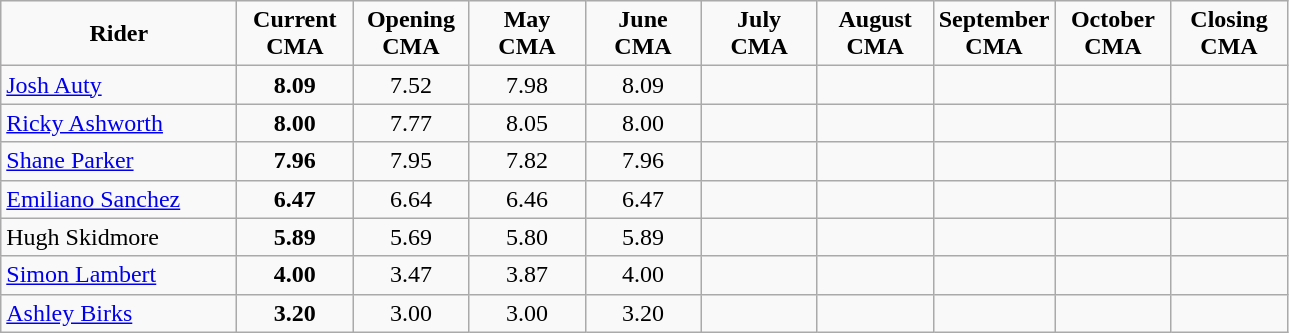<table class="wikitable">
<tr align=center>
<td width=150px><strong>Rider</strong></td>
<td width=70px><strong>Current CMA</strong></td>
<td width=70px><strong>Opening CMA</strong></td>
<td width=70px><strong>May<br> CMA</strong></td>
<td width=70px><strong>June<br> CMA</strong></td>
<td width=70px><strong>July<br> CMA</strong></td>
<td width=70px><strong>August<br> CMA</strong></td>
<td width=70px><strong>September<br> CMA</strong></td>
<td width=70px><strong>October<br> CMA</strong></td>
<td width=70px><strong>Closing<br> CMA</strong></td>
</tr>
<tr align=center>
<td align=left> <a href='#'>Josh Auty</a></td>
<td><strong>8.09</strong></td>
<td>7.52</td>
<td>7.98</td>
<td>8.09</td>
<td></td>
<td></td>
<td></td>
<td></td>
<td></td>
</tr>
<tr align=center>
<td align=left> <a href='#'>Ricky Ashworth</a></td>
<td><strong>8.00</strong></td>
<td>7.77</td>
<td>8.05</td>
<td>8.00</td>
<td></td>
<td></td>
<td></td>
<td></td>
<td></td>
</tr>
<tr align=center>
<td align=left> <a href='#'>Shane Parker</a></td>
<td><strong>7.96</strong></td>
<td>7.95</td>
<td>7.82</td>
<td>7.96</td>
<td></td>
<td></td>
<td></td>
<td></td>
<td></td>
</tr>
<tr align=center>
<td align=left> <a href='#'>Emiliano Sanchez</a></td>
<td><strong>6.47</strong></td>
<td>6.64</td>
<td>6.46</td>
<td>6.47</td>
<td></td>
<td></td>
<td></td>
<td></td>
<td></td>
</tr>
<tr align=center>
<td align=left> Hugh Skidmore</td>
<td><strong>5.89</strong></td>
<td>5.69</td>
<td>5.80</td>
<td>5.89</td>
<td></td>
<td></td>
<td></td>
<td></td>
<td></td>
</tr>
<tr align=center>
<td align=left> <a href='#'>Simon Lambert</a></td>
<td><strong>4.00</strong></td>
<td>3.47</td>
<td>3.87</td>
<td>4.00</td>
<td></td>
<td></td>
<td></td>
<td></td>
<td></td>
</tr>
<tr align=center>
<td align=left> <a href='#'>Ashley Birks</a></td>
<td><strong>3.20</strong></td>
<td>3.00</td>
<td>3.00</td>
<td>3.20</td>
<td></td>
<td></td>
<td></td>
<td></td>
<td></td>
</tr>
</table>
